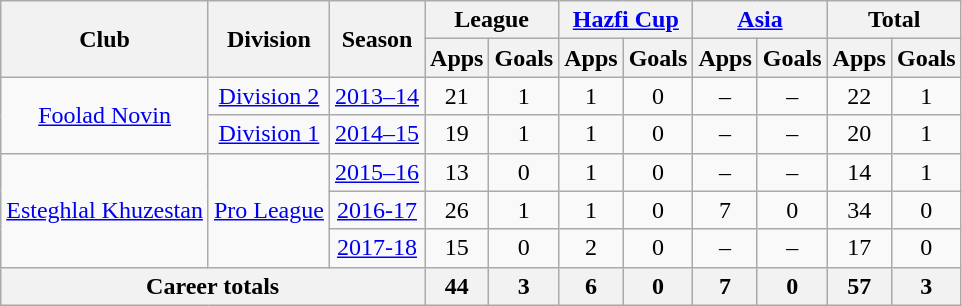<table class="wikitable" style="text-align: center;">
<tr>
<th rowspan="2">Club</th>
<th rowspan="2">Division</th>
<th rowspan="2">Season</th>
<th colspan="2">League</th>
<th colspan="2"><a href='#'>Hazfi Cup</a></th>
<th colspan="2"><a href='#'>Asia</a></th>
<th colspan="2">Total</th>
</tr>
<tr>
<th>Apps</th>
<th>Goals</th>
<th>Apps</th>
<th>Goals</th>
<th>Apps</th>
<th>Goals</th>
<th>Apps</th>
<th>Goals</th>
</tr>
<tr>
<td rowspan="2"><a href='#'>Foolad Novin</a></td>
<td><a href='#'>Division 2</a></td>
<td><a href='#'>2013–14</a></td>
<td>21</td>
<td>1</td>
<td>1</td>
<td>0</td>
<td>–</td>
<td>–</td>
<td>22</td>
<td>1</td>
</tr>
<tr>
<td><a href='#'>Division 1</a></td>
<td><a href='#'>2014–15</a></td>
<td>19</td>
<td>1</td>
<td>1</td>
<td>0</td>
<td>–</td>
<td>–</td>
<td>20</td>
<td>1</td>
</tr>
<tr>
<td rowspan="3"><a href='#'>Esteghlal Khuzestan</a></td>
<td rowspan="3"><a href='#'>Pro League</a></td>
<td><a href='#'>2015–16</a></td>
<td>13</td>
<td>0</td>
<td>1</td>
<td>0</td>
<td>–</td>
<td>–</td>
<td>14</td>
<td>1</td>
</tr>
<tr>
<td><a href='#'>2016-17</a></td>
<td>26</td>
<td>1</td>
<td>1</td>
<td>0</td>
<td>7</td>
<td>0</td>
<td>34</td>
<td>0</td>
</tr>
<tr>
<td><a href='#'>2017-18</a></td>
<td>15</td>
<td>0</td>
<td>2</td>
<td>0</td>
<td>–</td>
<td>–</td>
<td>17</td>
<td>0</td>
</tr>
<tr>
<th colspan="3">Career totals</th>
<th>44</th>
<th>3</th>
<th>6</th>
<th>0</th>
<th>7</th>
<th>0</th>
<th>57</th>
<th>3</th>
</tr>
</table>
